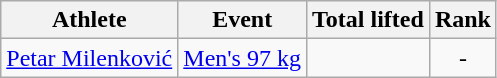<table class="wikitable">
<tr>
<th>Athlete</th>
<th>Event</th>
<th>Total lifted</th>
<th>Rank</th>
</tr>
<tr>
<td><a href='#'>Petar Milenković</a></td>
<td><a href='#'>Men's 97 kg</a></td>
<td align="center"></td>
<td align="center">-</td>
</tr>
</table>
